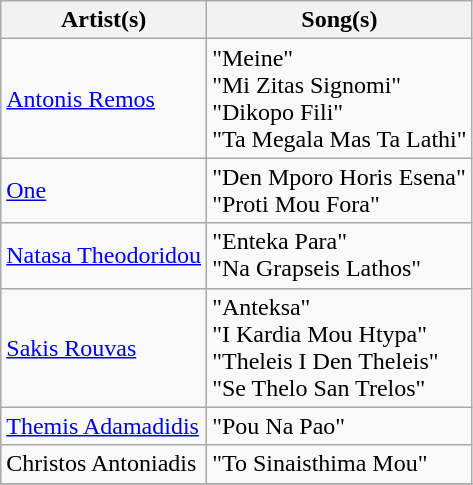<table class="wikitable">
<tr>
<th>Artist(s)</th>
<th>Song(s)</th>
</tr>
<tr>
<td><a href='#'>Antonis Remos</a></td>
<td>"Meine" <br> "Mi Zitas Signomi" <br> "Dikopo Fili" <br> "Ta Megala Mas Ta Lathi"</td>
</tr>
<tr>
<td><a href='#'>One</a></td>
<td>"Den Mporo Horis Esena" <br> "Proti Mou Fora"</td>
</tr>
<tr>
<td><a href='#'>Natasa Theodoridou</a></td>
<td>"Enteka Para" <br> "Na Grapseis Lathos"</td>
</tr>
<tr>
<td><a href='#'>Sakis Rouvas</a></td>
<td>"Anteksa" <br> "I Kardia Mou Htypa" <br> "Theleis I Den Theleis" <br> "Se Thelo San Trelos"</td>
</tr>
<tr>
<td><a href='#'>Themis Adamadidis</a></td>
<td>"Pou Na Pao"</td>
</tr>
<tr>
<td>Christos Antoniadis</td>
<td>"To Sinaisthima Mou"</td>
</tr>
<tr>
</tr>
</table>
